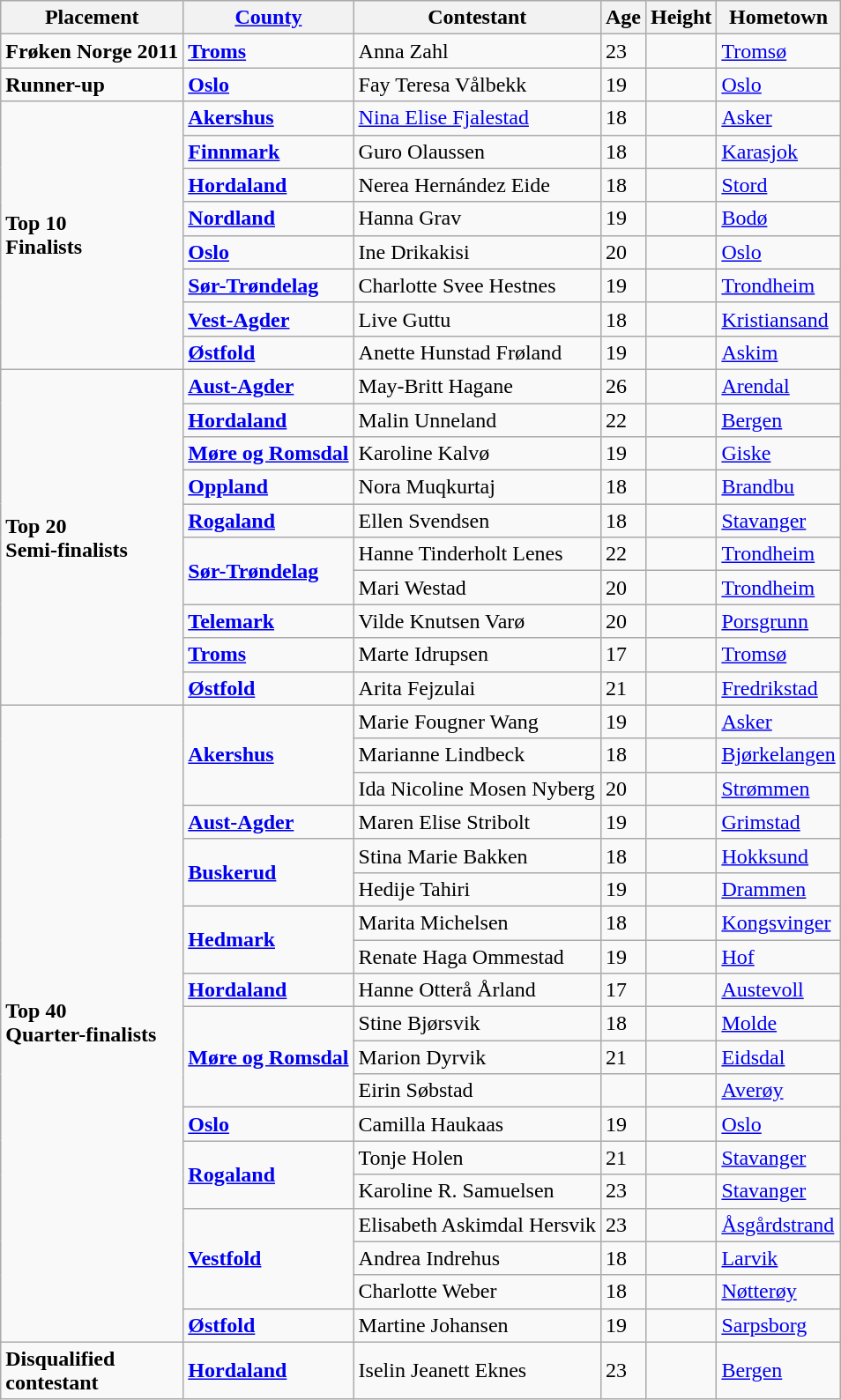<table class=" wikitable font-size: 95%;">
<tr>
<th>Placement</th>
<th><a href='#'>County</a></th>
<th>Contestant</th>
<th>Age</th>
<th>Height</th>
<th>Hometown</th>
</tr>
<tr>
<td><strong>Frøken Norge 2011</strong></td>
<td><strong><a href='#'>Troms</a></strong></td>
<td>Anna Zahl</td>
<td>23</td>
<td></td>
<td><a href='#'>Tromsø</a></td>
</tr>
<tr>
<td><strong>Runner-up</strong></td>
<td><strong><a href='#'>Oslo</a></strong></td>
<td>Fay Teresa Vålbekk</td>
<td>19</td>
<td></td>
<td><a href='#'>Oslo</a></td>
</tr>
<tr>
<td rowspan=8><strong>Top 10<br>Finalists</strong></td>
<td><strong><a href='#'>Akershus</a></strong></td>
<td><a href='#'>Nina Elise Fjalestad</a></td>
<td>18</td>
<td></td>
<td><a href='#'>Asker</a></td>
</tr>
<tr>
<td><strong><a href='#'>Finnmark</a></strong></td>
<td>Guro Olaussen</td>
<td>18</td>
<td></td>
<td><a href='#'>Karasjok</a></td>
</tr>
<tr>
<td><strong><a href='#'>Hordaland</a></strong></td>
<td>Nerea Hernández Eide</td>
<td>18</td>
<td></td>
<td><a href='#'>Stord</a></td>
</tr>
<tr>
<td><strong><a href='#'>Nordland</a></strong></td>
<td>Hanna Grav</td>
<td>19</td>
<td></td>
<td><a href='#'>Bodø</a></td>
</tr>
<tr>
<td><strong><a href='#'>Oslo</a></strong></td>
<td>Ine Drikakisi</td>
<td>20</td>
<td></td>
<td><a href='#'>Oslo</a></td>
</tr>
<tr>
<td><strong><a href='#'>Sør-Trøndelag</a></strong></td>
<td>Charlotte Svee Hestnes</td>
<td>19</td>
<td></td>
<td><a href='#'>Trondheim</a></td>
</tr>
<tr>
<td><strong><a href='#'>Vest-Agder</a></strong></td>
<td>Live Guttu</td>
<td>18</td>
<td></td>
<td><a href='#'>Kristiansand</a></td>
</tr>
<tr>
<td><strong><a href='#'>Østfold</a></strong></td>
<td>Anette Hunstad Frøland</td>
<td>19</td>
<td></td>
<td><a href='#'>Askim</a></td>
</tr>
<tr>
<td rowspan=10><strong>Top 20<br>Semi-finalists</strong></td>
<td><strong><a href='#'>Aust-Agder</a></strong></td>
<td>May-Britt Hagane</td>
<td>26</td>
<td></td>
<td><a href='#'>Arendal</a></td>
</tr>
<tr>
<td><strong><a href='#'>Hordaland</a></strong></td>
<td>Malin Unneland</td>
<td>22</td>
<td></td>
<td><a href='#'>Bergen</a></td>
</tr>
<tr>
<td><strong><a href='#'>Møre og Romsdal</a></strong></td>
<td>Karoline Kalvø</td>
<td>19</td>
<td></td>
<td><a href='#'>Giske</a></td>
</tr>
<tr>
<td><strong><a href='#'>Oppland</a></strong></td>
<td>Nora Muqkurtaj</td>
<td>18</td>
<td></td>
<td><a href='#'>Brandbu</a></td>
</tr>
<tr>
<td><strong><a href='#'>Rogaland</a></strong></td>
<td>Ellen Svendsen</td>
<td>18</td>
<td></td>
<td><a href='#'>Stavanger</a></td>
</tr>
<tr>
<td rowspan=2><strong><a href='#'>Sør-Trøndelag</a></strong></td>
<td>Hanne Tinderholt Lenes</td>
<td>22</td>
<td></td>
<td><a href='#'>Trondheim</a></td>
</tr>
<tr>
<td>Mari Westad</td>
<td>20</td>
<td></td>
<td><a href='#'>Trondheim</a></td>
</tr>
<tr>
<td><strong><a href='#'>Telemark</a></strong></td>
<td>Vilde Knutsen Varø</td>
<td>20</td>
<td></td>
<td><a href='#'>Porsgrunn</a></td>
</tr>
<tr>
<td><strong><a href='#'>Troms</a></strong></td>
<td>Marte Idrupsen</td>
<td>17</td>
<td></td>
<td><a href='#'>Tromsø</a></td>
</tr>
<tr>
<td><strong><a href='#'>Østfold</a></strong></td>
<td>Arita Fejzulai</td>
<td>21</td>
<td></td>
<td><a href='#'>Fredrikstad</a></td>
</tr>
<tr>
<td rowspan=19><strong>Top 40<br>Quarter-finalists</strong></td>
<td rowspan=3><strong><a href='#'>Akershus</a></strong></td>
<td>Marie Fougner Wang</td>
<td>19</td>
<td></td>
<td><a href='#'>Asker</a></td>
</tr>
<tr>
<td>Marianne Lindbeck</td>
<td>18</td>
<td></td>
<td><a href='#'>Bjørkelangen</a></td>
</tr>
<tr>
<td>Ida Nicoline Mosen Nyberg</td>
<td>20</td>
<td></td>
<td><a href='#'>Strømmen</a></td>
</tr>
<tr>
<td><strong><a href='#'>Aust-Agder</a></strong></td>
<td>Maren Elise Stribolt</td>
<td>19</td>
<td></td>
<td><a href='#'>Grimstad</a></td>
</tr>
<tr>
<td rowspan=2><strong><a href='#'>Buskerud</a></strong></td>
<td>Stina Marie Bakken</td>
<td>18</td>
<td></td>
<td><a href='#'>Hokksund</a></td>
</tr>
<tr>
<td>Hedije Tahiri</td>
<td>19</td>
<td></td>
<td><a href='#'>Drammen</a></td>
</tr>
<tr>
<td rowspan=2><strong><a href='#'>Hedmark</a></strong></td>
<td>Marita Michelsen</td>
<td>18</td>
<td></td>
<td><a href='#'>Kongsvinger</a></td>
</tr>
<tr>
<td>Renate Haga Ommestad</td>
<td>19</td>
<td></td>
<td><a href='#'>Hof</a></td>
</tr>
<tr>
<td><strong><a href='#'>Hordaland</a></strong></td>
<td>Hanne Otterå Årland</td>
<td>17</td>
<td></td>
<td><a href='#'>Austevoll</a></td>
</tr>
<tr>
<td rowspan=3><strong><a href='#'>Møre og Romsdal</a></strong></td>
<td>Stine Bjørsvik</td>
<td>18</td>
<td></td>
<td><a href='#'>Molde</a></td>
</tr>
<tr>
<td>Marion Dyrvik</td>
<td>21</td>
<td></td>
<td><a href='#'>Eidsdal</a></td>
</tr>
<tr>
<td>Eirin Søbstad</td>
<td></td>
<td></td>
<td><a href='#'>Averøy</a></td>
</tr>
<tr>
<td><strong><a href='#'>Oslo</a></strong></td>
<td>Camilla Haukaas</td>
<td>19</td>
<td></td>
<td><a href='#'>Oslo</a></td>
</tr>
<tr>
<td rowspan=2><strong><a href='#'>Rogaland</a></strong></td>
<td>Tonje Holen</td>
<td>21</td>
<td></td>
<td><a href='#'>Stavanger</a></td>
</tr>
<tr>
<td>Karoline R. Samuelsen</td>
<td>23</td>
<td></td>
<td><a href='#'>Stavanger</a></td>
</tr>
<tr>
<td rowspan=3><strong><a href='#'>Vestfold</a></strong></td>
<td>Elisabeth Askimdal Hersvik</td>
<td>23</td>
<td></td>
<td><a href='#'>Åsgårdstrand</a></td>
</tr>
<tr>
<td>Andrea Indrehus</td>
<td>18</td>
<td></td>
<td><a href='#'>Larvik</a></td>
</tr>
<tr>
<td>Charlotte Weber</td>
<td>18</td>
<td></td>
<td><a href='#'>Nøtterøy</a></td>
</tr>
<tr>
<td><strong><a href='#'>Østfold</a></strong></td>
<td>Martine Johansen</td>
<td>19</td>
<td></td>
<td><a href='#'>Sarpsborg</a></td>
</tr>
<tr>
<td><strong>Disqualified<br>contestant</strong></td>
<td><strong><a href='#'>Hordaland</a></strong></td>
<td>Iselin Jeanett Eknes</td>
<td>23</td>
<td></td>
<td><a href='#'>Bergen</a></td>
</tr>
</table>
